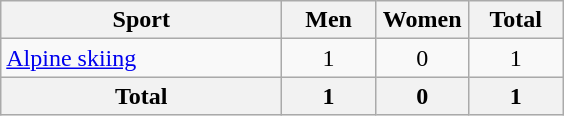<table class="wikitable" style="text-align:center;">
<tr>
<th width=180>Sport</th>
<th width=55>Men</th>
<th width=55>Women</th>
<th width=55>Total</th>
</tr>
<tr>
<td align=left><a href='#'>Alpine skiing</a></td>
<td>1</td>
<td>0</td>
<td>1</td>
</tr>
<tr>
<th>Total</th>
<th>1</th>
<th>0</th>
<th>1</th>
</tr>
</table>
